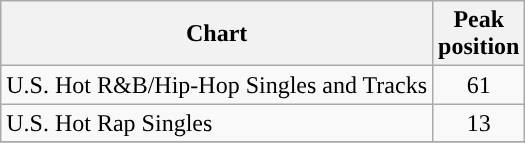<table class="wikitable">
<tr>
<th>Chart</th>
<th>Peak<br>position</th>
</tr>
<tr>
<td>U.S. Hot R&B/Hip-Hop Singles and Tracks</td>
<td align="center">61</td>
</tr>
<tr>
<td>U.S. Hot Rap Singles</td>
<td align="center">13</td>
</tr>
<tr>
</tr>
</table>
